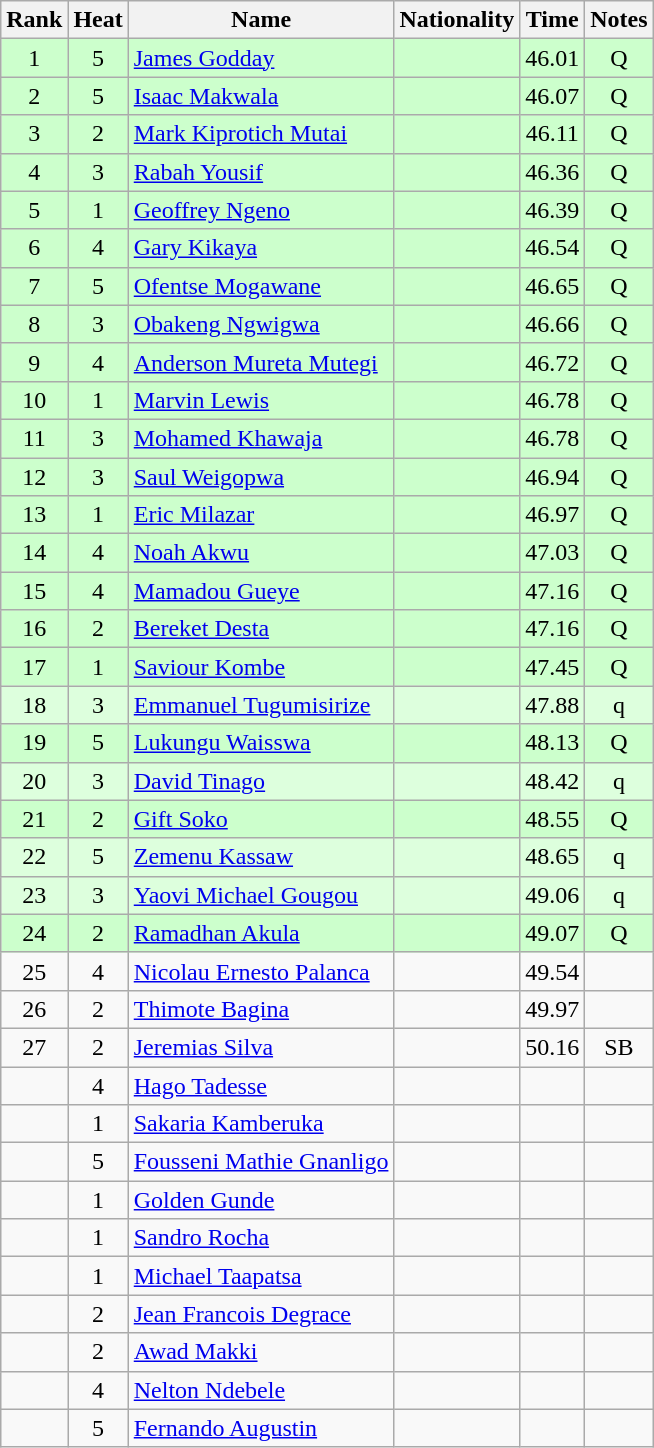<table class="wikitable sortable" style="text-align:center">
<tr>
<th>Rank</th>
<th>Heat</th>
<th>Name</th>
<th>Nationality</th>
<th>Time</th>
<th>Notes</th>
</tr>
<tr bgcolor=ccffcc>
<td>1</td>
<td>5</td>
<td align=left><a href='#'>James Godday</a></td>
<td align=left></td>
<td>46.01</td>
<td>Q</td>
</tr>
<tr bgcolor=ccffcc>
<td>2</td>
<td>5</td>
<td align=left><a href='#'>Isaac Makwala</a></td>
<td align=left></td>
<td>46.07</td>
<td>Q</td>
</tr>
<tr bgcolor=ccffcc>
<td>3</td>
<td>2</td>
<td align=left><a href='#'>Mark Kiprotich Mutai</a></td>
<td align=left></td>
<td>46.11</td>
<td>Q</td>
</tr>
<tr bgcolor=ccffcc>
<td>4</td>
<td>3</td>
<td align=left><a href='#'>Rabah Yousif</a></td>
<td align=left></td>
<td>46.36</td>
<td>Q</td>
</tr>
<tr bgcolor=ccffcc>
<td>5</td>
<td>1</td>
<td align=left><a href='#'>Geoffrey Ngeno</a></td>
<td align=left></td>
<td>46.39</td>
<td>Q</td>
</tr>
<tr bgcolor=ccffcc>
<td>6</td>
<td>4</td>
<td align=left><a href='#'>Gary Kikaya</a></td>
<td align=left></td>
<td>46.54</td>
<td>Q</td>
</tr>
<tr bgcolor=ccffcc>
<td>7</td>
<td>5</td>
<td align=left><a href='#'>Ofentse Mogawane</a></td>
<td align=left></td>
<td>46.65</td>
<td>Q</td>
</tr>
<tr bgcolor=ccffcc>
<td>8</td>
<td>3</td>
<td align=left><a href='#'>Obakeng Ngwigwa</a></td>
<td align=left></td>
<td>46.66</td>
<td>Q</td>
</tr>
<tr bgcolor=ccffcc>
<td>9</td>
<td>4</td>
<td align=left><a href='#'>Anderson Mureta Mutegi</a></td>
<td align=left></td>
<td>46.72</td>
<td>Q</td>
</tr>
<tr bgcolor=ccffcc>
<td>10</td>
<td>1</td>
<td align=left><a href='#'>Marvin Lewis</a></td>
<td align=left></td>
<td>46.78</td>
<td>Q</td>
</tr>
<tr bgcolor=ccffcc>
<td>11</td>
<td>3</td>
<td align=left><a href='#'>Mohamed Khawaja</a></td>
<td align=left></td>
<td>46.78</td>
<td>Q</td>
</tr>
<tr bgcolor=ccffcc>
<td>12</td>
<td>3</td>
<td align=left><a href='#'>Saul Weigopwa</a></td>
<td align=left></td>
<td>46.94</td>
<td>Q</td>
</tr>
<tr bgcolor=ccffcc>
<td>13</td>
<td>1</td>
<td align=left><a href='#'>Eric Milazar</a></td>
<td align=left></td>
<td>46.97</td>
<td>Q</td>
</tr>
<tr bgcolor=ccffcc>
<td>14</td>
<td>4</td>
<td align=left><a href='#'>Noah Akwu</a></td>
<td align=left></td>
<td>47.03</td>
<td>Q</td>
</tr>
<tr bgcolor=ccffcc>
<td>15</td>
<td>4</td>
<td align=left><a href='#'>Mamadou Gueye</a></td>
<td align=left></td>
<td>47.16</td>
<td>Q</td>
</tr>
<tr bgcolor=ccffcc>
<td>16</td>
<td>2</td>
<td align=left><a href='#'>Bereket Desta</a></td>
<td align=left></td>
<td>47.16</td>
<td>Q</td>
</tr>
<tr bgcolor=ccffcc>
<td>17</td>
<td>1</td>
<td align=left><a href='#'>Saviour Kombe</a></td>
<td align=left></td>
<td>47.45</td>
<td>Q</td>
</tr>
<tr bgcolor=ddffdd>
<td>18</td>
<td>3</td>
<td align=left><a href='#'>Emmanuel Tugumisirize</a></td>
<td align=left></td>
<td>47.88</td>
<td>q</td>
</tr>
<tr bgcolor=ccffcc>
<td>19</td>
<td>5</td>
<td align=left><a href='#'>Lukungu Waisswa</a></td>
<td align=left></td>
<td>48.13</td>
<td>Q</td>
</tr>
<tr bgcolor=ddffdd>
<td>20</td>
<td>3</td>
<td align=left><a href='#'>David Tinago</a></td>
<td align=left></td>
<td>48.42</td>
<td>q</td>
</tr>
<tr bgcolor=ccffcc>
<td>21</td>
<td>2</td>
<td align=left><a href='#'>Gift Soko</a></td>
<td align=left></td>
<td>48.55</td>
<td>Q</td>
</tr>
<tr bgcolor=ddffdd>
<td>22</td>
<td>5</td>
<td align=left><a href='#'>Zemenu Kassaw</a></td>
<td align=left></td>
<td>48.65</td>
<td>q</td>
</tr>
<tr bgcolor=ddffdd>
<td>23</td>
<td>3</td>
<td align=left><a href='#'>Yaovi Michael Gougou</a></td>
<td align=left></td>
<td>49.06</td>
<td>q</td>
</tr>
<tr bgcolor=ccffcc>
<td>24</td>
<td>2</td>
<td align=left><a href='#'>Ramadhan Akula</a></td>
<td align=left></td>
<td>49.07</td>
<td>Q</td>
</tr>
<tr>
<td>25</td>
<td>4</td>
<td align=left><a href='#'>Nicolau Ernesto Palanca</a></td>
<td align=left></td>
<td>49.54</td>
<td></td>
</tr>
<tr>
<td>26</td>
<td>2</td>
<td align=left><a href='#'>Thimote Bagina</a></td>
<td align=left></td>
<td>49.97</td>
<td></td>
</tr>
<tr>
<td>27</td>
<td>2</td>
<td align=left><a href='#'>Jeremias Silva</a></td>
<td align=left></td>
<td>50.16</td>
<td>SB</td>
</tr>
<tr>
<td></td>
<td>4</td>
<td align=left><a href='#'>Hago Tadesse</a></td>
<td align=left></td>
<td></td>
<td></td>
</tr>
<tr>
<td></td>
<td>1</td>
<td align=left><a href='#'>Sakaria Kamberuka</a></td>
<td align=left></td>
<td></td>
<td></td>
</tr>
<tr>
<td></td>
<td>5</td>
<td align=left><a href='#'>Fousseni Mathie Gnanligo</a></td>
<td align=left></td>
<td></td>
<td></td>
</tr>
<tr>
<td></td>
<td>1</td>
<td align=left><a href='#'>Golden Gunde</a></td>
<td align=left></td>
<td></td>
<td></td>
</tr>
<tr>
<td></td>
<td>1</td>
<td align=left><a href='#'>Sandro Rocha</a></td>
<td align=left></td>
<td></td>
<td></td>
</tr>
<tr>
<td></td>
<td>1</td>
<td align=left><a href='#'>Michael Taapatsa</a></td>
<td align=left></td>
<td></td>
<td></td>
</tr>
<tr>
<td></td>
<td>2</td>
<td align=left><a href='#'>Jean Francois Degrace</a></td>
<td align=left></td>
<td></td>
<td></td>
</tr>
<tr>
<td></td>
<td>2</td>
<td align=left><a href='#'>Awad Makki</a></td>
<td align=left></td>
<td></td>
<td></td>
</tr>
<tr>
<td></td>
<td>4</td>
<td align=left><a href='#'>Nelton Ndebele</a></td>
<td align=left></td>
<td></td>
<td></td>
</tr>
<tr>
<td></td>
<td>5</td>
<td align=left><a href='#'>Fernando Augustin</a></td>
<td align=left></td>
<td></td>
<td></td>
</tr>
</table>
